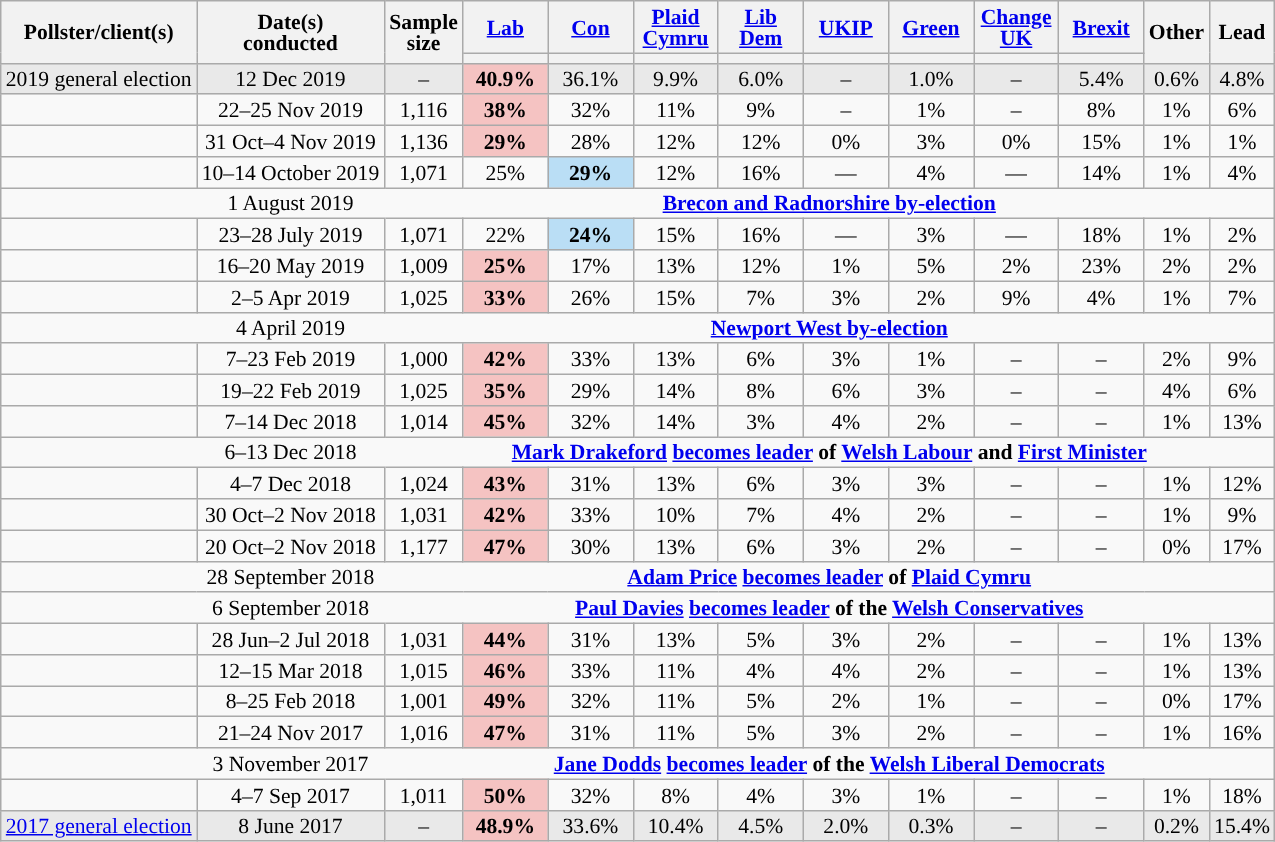<table class="wikitable sortable" style="text-align:center;font-size:90%;line-height:14px;">
<tr>
<th rowspan="2">Pollster/client(s)</th>
<th rowspan="2">Date(s)<br>conducted</th>
<th data-sort-type="number" rowspan="2">Sample<br>size</th>
<th class="unsortable" style="width:50px;"><a href='#'>Lab</a></th>
<th class="unsortable" style="width:50px;"><a href='#'>Con</a></th>
<th class="unsortable" style="width:50px;"><a href='#'>Plaid Cymru</a></th>
<th class="unsortable" style="width:50px;"><a href='#'>Lib Dem</a></th>
<th class="unsortable" style="width:50px;"><a href='#'>UKIP</a></th>
<th class="unsortable" style="width:50px;"><a href='#'>Green</a></th>
<th class="unsortable" style="width:50px;"><a href='#'>Change UK</a></th>
<th class="unsortable" style="width:50px;"><a href='#'>Brexit</a></th>
<th class="unsortable" rowspan="2">Other</th>
<th data-sort-type="number" rowspan="2">Lead</th>
</tr>
<tr>
<th data-sort-type="number" style="background:"></th>
<th data-sort-type="number" style="background:"></th>
<th data-sort-type="number" style="background:"></th>
<th data-sort-type="number" style="background:"></th>
<th data-sort-type="number" style="background:"></th>
<th data-sort-type="number" style="background:"></th>
<th data-sort-type="number" style="background:"></th>
<th data-sort-type="number" style="background:"></th>
</tr>
<tr style="background:#E9E9E9;">
<td>2019 general election</td>
<td data-sort-value="2019-12-12">12 Dec 2019</td>
<td>–</td>
<td style="background:#F5C3C2;"><strong>40.9%</strong></td>
<td>36.1%</td>
<td>9.9%</td>
<td>6.0%</td>
<td>–</td>
<td>1.0%</td>
<td>–</td>
<td>5.4%</td>
<td>0.6%</td>
<td style="background:">4.8%</td>
</tr>
<tr>
<td></td>
<td data-sort-value="2019-11-25">22–25 Nov 2019</td>
<td>1,116</td>
<td style="background:#F5C3C2;"><strong>38%</strong></td>
<td>32%</td>
<td>11%</td>
<td>9%</td>
<td>–</td>
<td>1%</td>
<td>–</td>
<td>8%</td>
<td>1%</td>
<td style="background:">6%</td>
</tr>
<tr>
<td></td>
<td data-sort-value="2019-11-04">31 Oct–4 Nov 2019</td>
<td>1,136</td>
<td style="background:#F5C3C2;"><strong>29%</strong></td>
<td>28%</td>
<td>12%</td>
<td>12%</td>
<td>0%</td>
<td>3%</td>
<td>0%</td>
<td>15%</td>
<td>1%</td>
<td style="background:">1%</td>
</tr>
<tr>
<td></td>
<td data-sort-value="2019-05-20">10–14 October 2019</td>
<td>1,071</td>
<td>25%</td>
<td style="background:#BADEF5;"><strong>29%</strong></td>
<td>12%</td>
<td>16%</td>
<td>—</td>
<td>4%</td>
<td>—</td>
<td>14%</td>
<td>1%</td>
<td style="background:">4%</td>
</tr>
<tr>
<td style="border-right-style:hidden;"></td>
<td style="border-right-style:hidden;" data-sort-value="2019-08-01">1 August 2019</td>
<td style="font-weight:bold;" colspan="13"><a href='#'>Brecon and Radnorshire by-election</a></td>
</tr>
<tr>
<td></td>
<td data-sort-value="2019-05-20">23–28 July 2019</td>
<td>1,071</td>
<td>22%</td>
<td style="background:#BADEF5;"><strong>24%</strong></td>
<td>15%</td>
<td>16%</td>
<td>—</td>
<td>3%</td>
<td>—</td>
<td>18%</td>
<td>1%</td>
<td style="background:">2%</td>
</tr>
<tr>
<td></td>
<td data-sort-value="2019-05-20">16–20 May 2019</td>
<td>1,009</td>
<td style="background:#F5C3C2;"><strong>25%</strong></td>
<td>17%</td>
<td>13%</td>
<td>12%</td>
<td>1%</td>
<td>5%</td>
<td>2%</td>
<td>23%</td>
<td>2%</td>
<td style="background:">2%</td>
</tr>
<tr>
<td></td>
<td data-sort-value="2019-04-05">2–5 Apr 2019</td>
<td>1,025</td>
<td style="background:#F5C3C2;"><strong>33%</strong></td>
<td>26%</td>
<td>15%</td>
<td>7%</td>
<td>3%</td>
<td>2%</td>
<td>9%</td>
<td>4%</td>
<td>1%</td>
<td style="background:">7%</td>
</tr>
<tr>
<td style="border-right-style:hidden;"></td>
<td style="border-right-style:hidden;" data-sort-value="2019-04-04">4 April 2019</td>
<td style="font-weight:bold;" colspan="13"><a href='#'>Newport West by-election</a></td>
</tr>
<tr>
<td></td>
<td data-sort-value="2019-02-23">7–23 Feb 2019</td>
<td>1,000</td>
<td style="background:#F5C3C2;"><strong>42%</strong></td>
<td>33%</td>
<td>13%</td>
<td>6%</td>
<td>3%</td>
<td>1%</td>
<td>–</td>
<td>–</td>
<td>2%</td>
<td style="background:">9%</td>
</tr>
<tr>
<td></td>
<td data-sort-value="2019-02-22">19–22 Feb 2019</td>
<td>1,025</td>
<td style="background:#F5C3C2;"><strong>35%</strong></td>
<td>29%</td>
<td>14%</td>
<td>8%</td>
<td>6%</td>
<td>3%</td>
<td>–</td>
<td>–</td>
<td>4%</td>
<td style="background:">6%</td>
</tr>
<tr>
<td></td>
<td data-sort-value="2018-12-14">7–14 Dec 2018</td>
<td>1,014</td>
<td style="background:#F5C3C2;"><strong>45%</strong></td>
<td>32%</td>
<td>14%</td>
<td>3%</td>
<td>4%</td>
<td>2%</td>
<td>–</td>
<td>–</td>
<td>1%</td>
<td style="background:">13%</td>
</tr>
<tr>
<td style="border-right-style:hidden;"></td>
<td style="border-right-style:hidden;" data-sort-value="2018-12-13">6–13 Dec 2018</td>
<td style="font-weight:bold;" colspan="11"><a href='#'>Mark Drakeford</a> <a href='#'>becomes leader</a> of <a href='#'>Welsh Labour</a> and <a href='#'>First Minister</a></td>
</tr>
<tr>
<td></td>
<td data-sort-value="2018-12-07">4–7 Dec 2018</td>
<td>1,024</td>
<td style="background:#F5C3C2;"><strong>43%</strong></td>
<td>31%</td>
<td>13%</td>
<td>6%</td>
<td>3%</td>
<td>3%</td>
<td>–</td>
<td>–</td>
<td>1%</td>
<td style="background:">12%</td>
</tr>
<tr>
<td></td>
<td data-sort-value="2018-11-02">30 Oct–2 Nov 2018</td>
<td>1,031</td>
<td style="background:#F5C3C2;"><strong>42%</strong></td>
<td>33%</td>
<td>10%</td>
<td>7%</td>
<td>4%</td>
<td>2%</td>
<td>–</td>
<td>–</td>
<td>1%</td>
<td style="background:">9%</td>
</tr>
<tr>
<td></td>
<td data-sort-value="2018-11-02">20 Oct–2 Nov 2018</td>
<td>1,177</td>
<td style="background:#F5C3C2;"><strong>47%</strong></td>
<td>30%</td>
<td>13%</td>
<td>6%</td>
<td>3%</td>
<td>2%</td>
<td>–</td>
<td>–</td>
<td>0%</td>
<td style="background:">17%</td>
</tr>
<tr>
<td style="border-right-style:hidden;"></td>
<td style="border-right-style:hidden;" data-sort-value="2018-09-28">28 September 2018</td>
<td style="font-weight:bold;" colspan="11"><a href='#'>Adam Price</a> <a href='#'>becomes leader</a> of <a href='#'>Plaid Cymru</a></td>
</tr>
<tr>
<td style="border-right-style:hidden;"></td>
<td style="border-right-style:hidden;" data-sort-value="2018-09-06">6 September 2018</td>
<td style="font-weight:bold;" colspan="11"><a href='#'>Paul Davies</a> <a href='#'>becomes leader</a> of the <a href='#'>Welsh Conservatives</a></td>
</tr>
<tr>
<td></td>
<td data-sort-value="2018-07-02">28 Jun–2 Jul 2018</td>
<td>1,031</td>
<td style="background:#F5C3C2;"><strong>44%</strong></td>
<td>31%</td>
<td>13%</td>
<td>5%</td>
<td>3%</td>
<td>2%</td>
<td>–</td>
<td>–</td>
<td>1%</td>
<td style="background:">13%</td>
</tr>
<tr>
<td></td>
<td data-sort-value="2018-03-15">12–15 Mar 2018</td>
<td>1,015</td>
<td style="background:#F5C3C2;"><strong>46%</strong></td>
<td>33%</td>
<td>11%</td>
<td>4%</td>
<td>4%</td>
<td>2%</td>
<td>–</td>
<td>–</td>
<td>1%</td>
<td style="background:">13%</td>
</tr>
<tr>
<td></td>
<td data-sort-value="2018-02-25">8–25 Feb 2018</td>
<td>1,001</td>
<td style="background:#F5C3C2;"><strong>49%</strong></td>
<td>32%</td>
<td>11%</td>
<td>5%</td>
<td>2%</td>
<td>1%</td>
<td>–</td>
<td>–</td>
<td>0%</td>
<td style="background:">17%</td>
</tr>
<tr>
<td></td>
<td data-sort-value="2017-11-24">21–24 Nov 2017</td>
<td>1,016</td>
<td style="background:#F5C3C2;"><strong>47%</strong></td>
<td>31%</td>
<td>11%</td>
<td>5%</td>
<td>3%</td>
<td>2%</td>
<td>–</td>
<td>–</td>
<td>1%</td>
<td style="background:">16%</td>
</tr>
<tr>
<td style="border-right-style:hidden;"></td>
<td style="border-right-style:hidden;" data-sort-value="2017-11-03">3 November 2017</td>
<td style="font-weight:bold;" colspan="11"><a href='#'>Jane Dodds</a> <a href='#'>becomes leader</a> of the <a href='#'>Welsh Liberal Democrats</a></td>
</tr>
<tr>
<td></td>
<td data-sort-value="2017-09-07">4–7 Sep 2017</td>
<td>1,011</td>
<td style="background:#F5C3C2;"><strong>50%</strong></td>
<td>32%</td>
<td>8%</td>
<td>4%</td>
<td>3%</td>
<td>1%</td>
<td>–</td>
<td>–</td>
<td>1%</td>
<td style="background:">18%</td>
</tr>
<tr style="background:#E9E9E9;">
<td><a href='#'>2017 general election</a></td>
<td data-sort-value="2017-06-08">8 June 2017</td>
<td>–</td>
<td style="background:#F5C3C2;"><strong>48.9%</strong></td>
<td>33.6%</td>
<td>10.4%</td>
<td>4.5%</td>
<td>2.0%</td>
<td>0.3%</td>
<td>–</td>
<td>–</td>
<td>0.2%</td>
<td style="background:">15.4%</td>
</tr>
</table>
